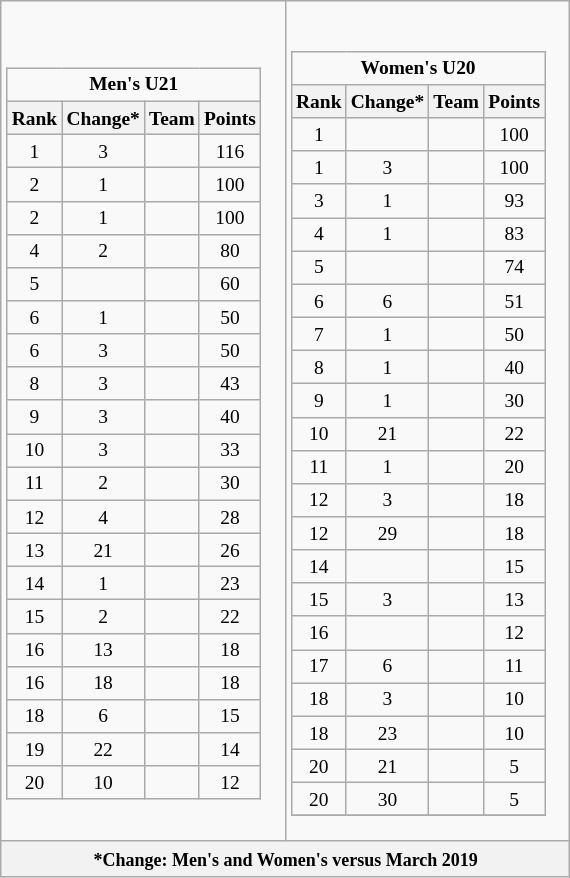<table class="wikitable" style="font-size: 90%; text-align: center; margin-left: 1em">
<tr>
<td><br><table class="wikitable" style="font-size: 90%; text-align: center;">
<tr>
<td colspan="4"><strong>Men's U21</strong></td>
</tr>
<tr>
<th>Rank</th>
<th>Change*</th>
<th>Team</th>
<th>Points</th>
</tr>
<tr>
<td>1</td>
<td> 3</td>
<td align=left></td>
<td>116</td>
</tr>
<tr>
<td>2</td>
<td> 1</td>
<td align=left></td>
<td>100</td>
</tr>
<tr>
<td>2</td>
<td> 1</td>
<td align=left></td>
<td>100</td>
</tr>
<tr>
<td>4</td>
<td> 2</td>
<td align=left></td>
<td>80</td>
</tr>
<tr>
<td>5</td>
<td></td>
<td align=left></td>
<td>60</td>
</tr>
<tr>
<td>6</td>
<td> 1</td>
<td align=left></td>
<td>50</td>
</tr>
<tr>
<td>6</td>
<td> 3</td>
<td align=left></td>
<td>50</td>
</tr>
<tr>
<td>8</td>
<td> 3</td>
<td align=left></td>
<td>43</td>
</tr>
<tr>
<td>9</td>
<td> 3</td>
<td align=left></td>
<td>40</td>
</tr>
<tr>
<td>10</td>
<td> 3</td>
<td align=left></td>
<td>33</td>
</tr>
<tr>
<td>11</td>
<td> 2</td>
<td align=left></td>
<td>30</td>
</tr>
<tr>
<td>12</td>
<td> 4</td>
<td align=left></td>
<td>28</td>
</tr>
<tr>
<td>13</td>
<td> 21</td>
<td align=left></td>
<td>26</td>
</tr>
<tr>
<td>14</td>
<td> 1</td>
<td align=left></td>
<td>23</td>
</tr>
<tr>
<td>15</td>
<td> 2</td>
<td align=left></td>
<td>22</td>
</tr>
<tr>
<td>16</td>
<td> 13</td>
<td align=left></td>
<td>18</td>
</tr>
<tr>
<td>16</td>
<td> 18</td>
<td align=left></td>
<td>18</td>
</tr>
<tr>
<td>18</td>
<td> 6</td>
<td align=left></td>
<td>15</td>
</tr>
<tr>
<td>19</td>
<td> 22</td>
<td align=left></td>
<td>14</td>
</tr>
<tr>
<td>20</td>
<td> 10</td>
<td align=left></td>
<td>12</td>
</tr>
</table>
</td>
<td><br><table class="wikitable" style="font-size: 90%; text-align: center;">
<tr>
<td colspan="4"><strong>Women's U20</strong></td>
</tr>
<tr>
<th>Rank</th>
<th>Change*</th>
<th>Team</th>
<th>Points</th>
</tr>
<tr>
<td>1</td>
<td></td>
<td align=left></td>
<td>100</td>
</tr>
<tr>
<td>1</td>
<td> 3</td>
<td align=left></td>
<td>100</td>
</tr>
<tr>
<td>3</td>
<td> 1</td>
<td align=left></td>
<td>93</td>
</tr>
<tr>
<td>4</td>
<td> 1</td>
<td align=left></td>
<td>83</td>
</tr>
<tr>
<td>5</td>
<td></td>
<td align=left></td>
<td>74</td>
</tr>
<tr>
<td>6</td>
<td> 6</td>
<td align=left></td>
<td>51</td>
</tr>
<tr>
<td>7</td>
<td> 1</td>
<td align=left></td>
<td>50</td>
</tr>
<tr>
<td>8</td>
<td> 1</td>
<td align=left></td>
<td>40</td>
</tr>
<tr>
<td>9</td>
<td> 1</td>
<td align=left></td>
<td>30</td>
</tr>
<tr>
<td>10</td>
<td> 21</td>
<td align=left></td>
<td>22</td>
</tr>
<tr>
<td>11</td>
<td> 1</td>
<td align=left></td>
<td>20</td>
</tr>
<tr>
<td>12</td>
<td> 3</td>
<td align=left></td>
<td>18</td>
</tr>
<tr>
<td>12</td>
<td> 29</td>
<td align=left></td>
<td>18</td>
</tr>
<tr>
<td>14</td>
<td></td>
<td align=left></td>
<td>15</td>
</tr>
<tr>
<td>15</td>
<td> 3</td>
<td align=left></td>
<td>13</td>
</tr>
<tr>
<td>16</td>
<td></td>
<td align=left></td>
<td>12</td>
</tr>
<tr>
<td>17</td>
<td> 6</td>
<td align=left></td>
<td>11</td>
</tr>
<tr>
<td>18</td>
<td> 3</td>
<td align=left></td>
<td>10</td>
</tr>
<tr>
<td>18</td>
<td> 23</td>
<td align=left></td>
<td>10</td>
</tr>
<tr>
<td>20</td>
<td> 21</td>
<td align=left></td>
<td>5</td>
</tr>
<tr>
<td>20</td>
<td> 30</td>
<td align=left></td>
<td>5</td>
</tr>
<tr>
</tr>
</table>
</td>
</tr>
<tr>
<th colspan="2"><small>*Change: Men's and Women's versus March 2019</small></th>
</tr>
</table>
